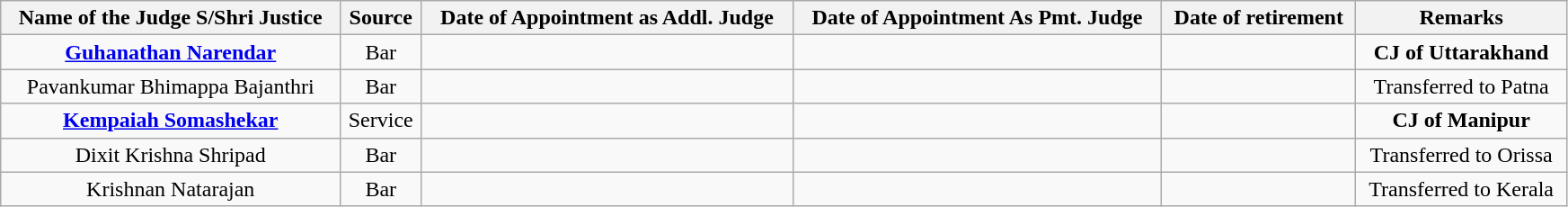<table class="wikitable sortable static-row-numbers static-row-header" style="text-align:center" width="92%">
<tr>
<th>Name of the Judge S/Shri Justice</th>
<th>Source</th>
<th>Date of Appointment as Addl. Judge</th>
<th>Date of Appointment As Pmt. Judge</th>
<th>Date of retirement</th>
<th>Remarks</th>
</tr>
<tr>
<td><strong><a href='#'>Guhanathan Narendar</a></strong></td>
<td>Bar</td>
<td></td>
<td></td>
<td></td>
<td><strong>CJ of Uttarakhand</strong></td>
</tr>
<tr>
<td>Pavankumar Bhimappa Bajanthri</td>
<td>Bar</td>
<td></td>
<td></td>
<td></td>
<td>Transferred to Patna</td>
</tr>
<tr>
<td><a href='#'><strong>Kempaiah Somashekar</strong></a></td>
<td>Service</td>
<td></td>
<td></td>
<td></td>
<td><strong>CJ of Manipur</strong></td>
</tr>
<tr>
<td>Dixit Krishna Shripad</td>
<td>Bar</td>
<td></td>
<td></td>
<td></td>
<td>Transferred to Orissa</td>
</tr>
<tr>
<td>Krishnan Natarajan</td>
<td>Bar</td>
<td></td>
<td></td>
<td></td>
<td>Transferred to Kerala</td>
</tr>
</table>
